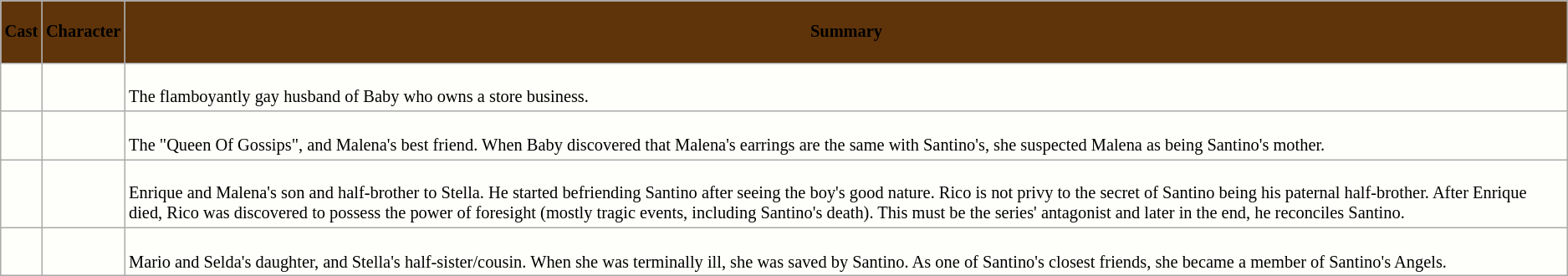<table class="wikitable" style=" background:#FEFEFA; font-size: 85%;">
<tr>
<th style="background:#5F340A ;"><p>Cast</p></th>
<th style="background:#5F340A; "><p>Character</p></th>
<th style="background:#5F340A ;"><p>Summary</p></th>
</tr>
<tr>
<td></td>
<td></td>
<td><br>The flamboyantly gay husband of Baby who owns a store business.</td>
</tr>
<tr>
<td></td>
<td></td>
<td><br>The "Queen Of Gossips", and Malena's best friend. When Baby discovered that Malena's earrings are the same with Santino's, she suspected Malena as being Santino's mother.</td>
</tr>
<tr>
<td></td>
<td></td>
<td><br>Enrique and Malena's son and half-brother to Stella. He started befriending Santino after seeing the boy's good nature. Rico is not privy to the secret of Santino being his paternal half-brother. After Enrique died, Rico was discovered to possess the power of foresight (mostly tragic events, including Santino's death). This must be the series' antagonist and later in the end, he reconciles Santino.</td>
</tr>
<tr>
<td></td>
<td></td>
<td><br>Mario and Selda's daughter, and Stella's half-sister/cousin. When she was terminally ill, she was saved by Santino. As one of Santino's closest friends, she became a member of Santino's Angels.</td>
</tr>
</table>
